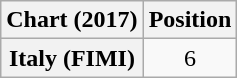<table class="wikitable plainrowheaders" style="text-align:center">
<tr>
<th scope="col">Chart (2017)</th>
<th scope="col">Position</th>
</tr>
<tr>
<th scope="row">Italy (FIMI)</th>
<td>6</td>
</tr>
</table>
